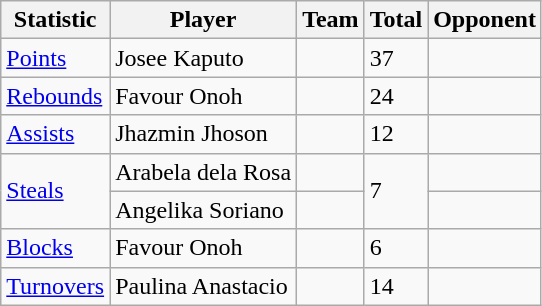<table class="wikitable">
<tr>
<th>Statistic</th>
<th>Player</th>
<th>Team</th>
<th>Total</th>
<th>Opponent</th>
</tr>
<tr>
<td><a href='#'>Points</a></td>
<td> Josee Kaputo</td>
<td></td>
<td>37</td>
<td></td>
</tr>
<tr>
<td><a href='#'>Rebounds</a></td>
<td> Favour Onoh</td>
<td></td>
<td>24</td>
<td></td>
</tr>
<tr>
<td><a href='#'>Assists</a></td>
<td> Jhazmin Jhoson</td>
<td></td>
<td>12</td>
<td></td>
</tr>
<tr>
<td rowspan="2"><a href='#'>Steals</a></td>
<td> Arabela dela Rosa</td>
<td></td>
<td rowspan="2">7</td>
<td></td>
</tr>
<tr>
<td> Angelika Soriano</td>
<td></td>
<td></td>
</tr>
<tr>
<td><a href='#'>Blocks</a></td>
<td> Favour Onoh</td>
<td></td>
<td>6</td>
<td></td>
</tr>
<tr>
<td><a href='#'>Turnovers</a></td>
<td> Paulina Anastacio</td>
<td></td>
<td>14</td>
<td></td>
</tr>
</table>
